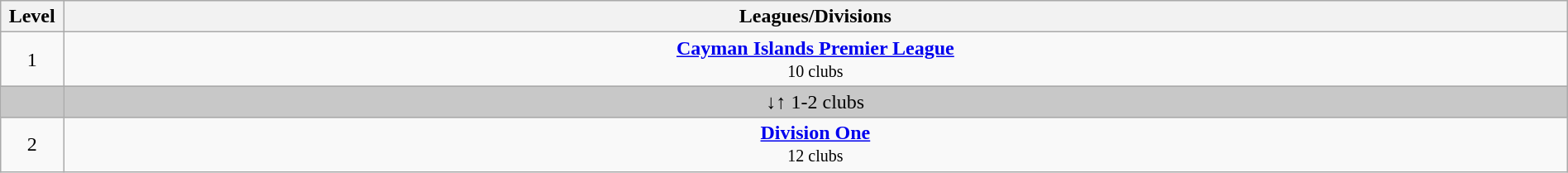<table class="wikitable" style="text-align: center; width: 100%;">
<tr>
<th scope=col width="4%">Level</th>
<th scope=col width="96%">Leagues/Divisions</th>
</tr>
<tr>
<td width="4%">1</td>
<td width="96%"><strong><a href='#'>Cayman Islands Premier League</a></strong><br><small>10 clubs</small></td>
</tr>
<tr style="background:#c8c8c8">
<td style="width:4%;"></td>
<td colspan="9" style="width:96%;">↓↑ 1-2 clubs</td>
</tr>
<tr>
<td width="4%">2</td>
<td width="96%"><strong><a href='#'>Division One</a></strong><br><small>12 clubs</small></td>
</tr>
</table>
